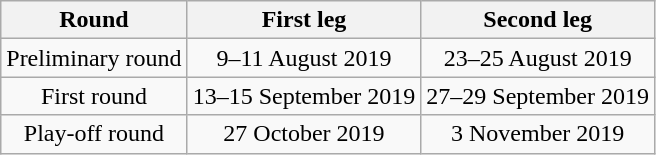<table class="wikitable" style="text-align:center">
<tr>
<th>Round</th>
<th>First leg</th>
<th>Second leg</th>
</tr>
<tr>
<td>Preliminary round</td>
<td>9–11 August 2019</td>
<td>23–25 August 2019</td>
</tr>
<tr>
<td>First round</td>
<td>13–15 September 2019</td>
<td>27–29 September 2019</td>
</tr>
<tr>
<td>Play-off round</td>
<td>27 October 2019</td>
<td>3 November 2019</td>
</tr>
</table>
